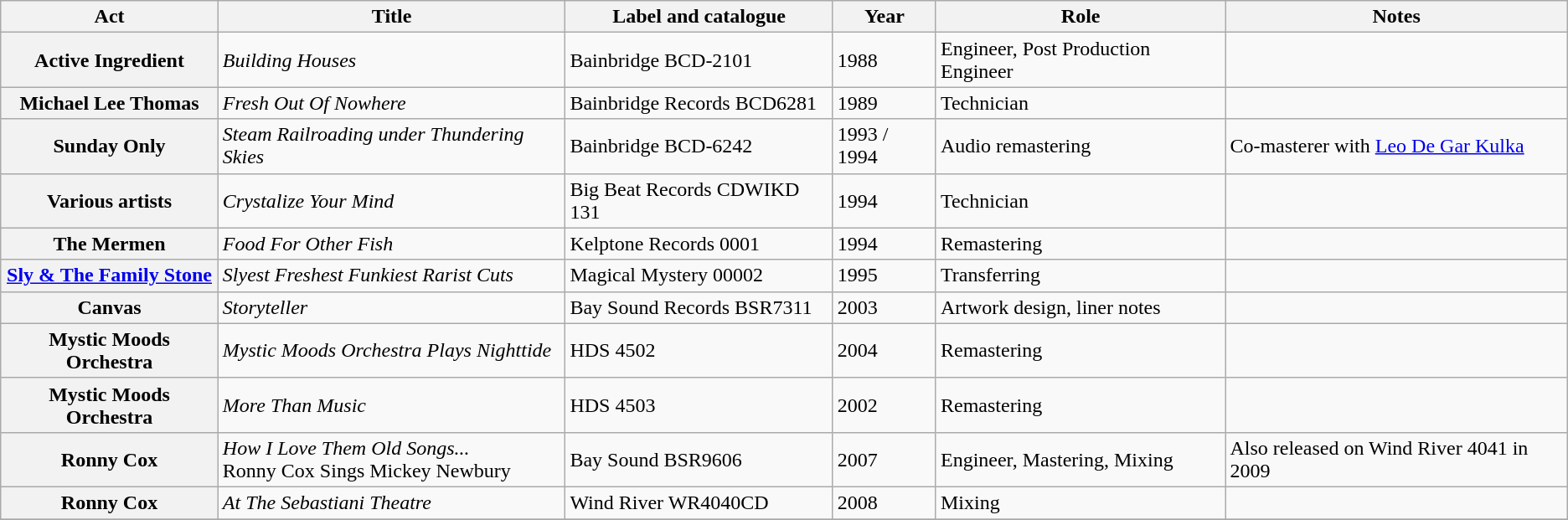<table class="wikitable plainrowheaders sortable">
<tr>
<th scope="col">Act</th>
<th scope="col">Title</th>
<th scope="col">Label and catalogue</th>
<th scope="col">Year</th>
<th scope="col">Role</th>
<th scope="col" class="unsortable">Notes</th>
</tr>
<tr>
<th scope="row">Active Ingredient</th>
<td><em>Building Houses</em></td>
<td>Bainbridge BCD-2101</td>
<td>1988</td>
<td>Engineer, Post Production Engineer</td>
<td></td>
</tr>
<tr>
<th scope="row">Michael Lee Thomas</th>
<td><em>Fresh Out Of Nowhere</em></td>
<td>Bainbridge Records BCD6281</td>
<td>1989</td>
<td>Technician</td>
<td></td>
</tr>
<tr>
<th scope="row">Sunday Only</th>
<td><em>Steam Railroading under Thundering Skies</em></td>
<td>Bainbridge BCD-6242</td>
<td>1993 / 1994</td>
<td>Audio remastering</td>
<td>Co-masterer with <a href='#'>Leo De Gar Kulka</a></td>
</tr>
<tr>
<th scope="row">Various artists</th>
<td><em>Crystalize Your Mind</em></td>
<td>Big Beat Records CDWIKD 131</td>
<td>1994</td>
<td>Technician</td>
<td></td>
</tr>
<tr>
<th scope="row">The Mermen</th>
<td><em> Food For Other Fish </em></td>
<td>Kelptone Records 0001</td>
<td>1994</td>
<td>Remastering</td>
<td></td>
</tr>
<tr>
<th scope="row"><a href='#'>Sly & The Family Stone</a></th>
<td><em>Slyest Freshest Funkiest Rarist Cuts</em></td>
<td>Magical Mystery 00002</td>
<td>1995</td>
<td>Transferring</td>
<td></td>
</tr>
<tr>
<th scope="row">Canvas</th>
<td><em>Storyteller</em></td>
<td>Bay Sound Records  BSR7311</td>
<td>2003</td>
<td>Artwork design, liner notes</td>
<td></td>
</tr>
<tr>
<th scope="row">Mystic Moods Orchestra</th>
<td><em>Mystic Moods Orchestra Plays Nighttide</em></td>
<td>HDS 4502</td>
<td>2004</td>
<td>Remastering</td>
<td></td>
</tr>
<tr>
<th scope="row">Mystic Moods Orchestra</th>
<td><em>More Than Music</em></td>
<td>HDS 4503</td>
<td>2002</td>
<td>Remastering</td>
<td></td>
</tr>
<tr>
<th scope="row">Ronny Cox</th>
<td><em>How I Love Them Old Songs...</em><br>Ronny Cox Sings Mickey Newbury</td>
<td>Bay Sound BSR9606</td>
<td>2007</td>
<td>Engineer, Mastering, Mixing</td>
<td>Also released on Wind River 4041 in 2009</td>
</tr>
<tr>
<th scope="row">Ronny Cox</th>
<td><em>At The Sebastiani Theatre</em></td>
<td>Wind River WR4040CD</td>
<td>2008</td>
<td>Mixing</td>
<td></td>
</tr>
<tr>
</tr>
</table>
